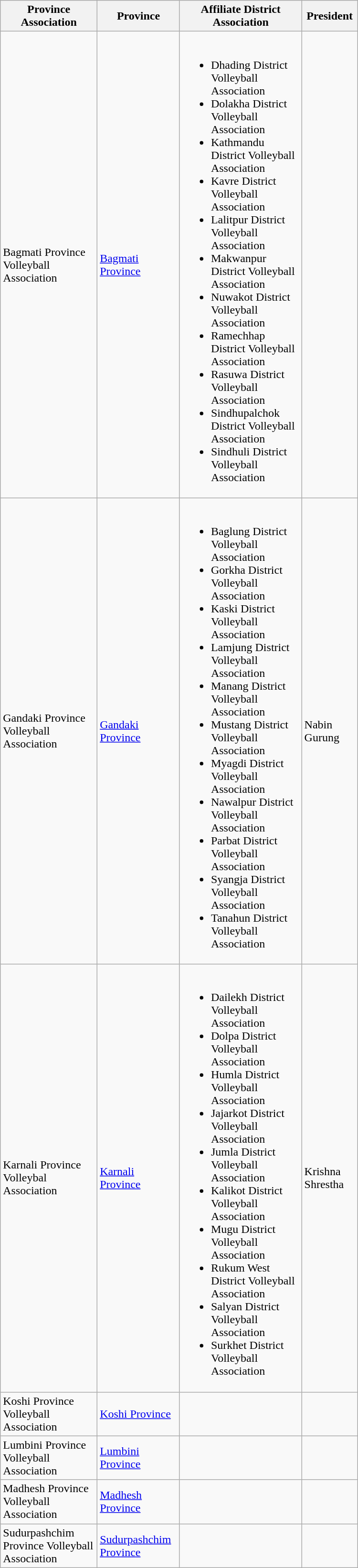<table class="wikitable sortable" style="width:500px;">
<tr>
<th width="%">Province Association</th>
<th>Province</th>
<th width="%">Affiliate District Association</th>
<th>President</th>
</tr>
<tr>
<td>Bagmati Province Volleyball Association</td>
<td><a href='#'>Bagmati Province</a></td>
<td><br><ul><li>Dhading District Volleyball Association</li><li>Dolakha District Volleyball Association</li><li>Kathmandu District Volleyball Association</li><li>Kavre District Volleyball Association</li><li>Lalitpur District Volleyball Association</li><li>Makwanpur District Volleyball Association</li><li>Nuwakot District Volleyball Association</li><li>Ramechhap District Volleyball Association</li><li>Rasuwa District Volleyball Association</li><li>Sindhupalchok District Volleyball Association</li><li>Sindhuli District Volleyball Association</li></ul></td>
<td></td>
</tr>
<tr>
<td>Gandaki Province Volleyball Association</td>
<td><a href='#'>Gandaki Province</a></td>
<td><br><ul><li>Baglung District Volleyball Association</li><li>Gorkha District Volleyball Association</li><li>Kaski District Volleyball Association</li><li>Lamjung District Volleyball Association</li><li>Manang District Volleyball Association</li><li>Mustang District Volleyball Association</li><li>Myagdi District Volleyball Association</li><li>Nawalpur District Volleyball Association</li><li>Parbat District Volleyball Association</li><li>Syangja District Volleyball Association</li><li>Tanahun District Volleyball Association</li></ul></td>
<td>Nabin Gurung</td>
</tr>
<tr>
<td>Karnali Province Volleybal Association</td>
<td><a href='#'>Karnali Province</a></td>
<td><br><ul><li>Dailekh District Volleyball Association</li><li>Dolpa District Volleyball Association</li><li>Humla District Volleyball Association</li><li>Jajarkot District Volleyball Association</li><li>Jumla District Volleyball Association</li><li>Kalikot District Volleyball Association</li><li>Mugu District Volleyball Association</li><li>Rukum West District Volleyball Association</li><li>Salyan District Volleyball Association</li><li>Surkhet District Volleyball Association</li></ul></td>
<td>Krishna Shrestha</td>
</tr>
<tr>
<td>Koshi Province Volleyball Association</td>
<td><a href='#'>Koshi Province</a></td>
<td></td>
<td></td>
</tr>
<tr>
<td>Lumbini Province Volleyball Association</td>
<td><a href='#'>Lumbini Province</a></td>
<td></td>
<td></td>
</tr>
<tr>
<td>Madhesh Province Volleyball Association</td>
<td><a href='#'>Madhesh Province</a></td>
<td></td>
<td></td>
</tr>
<tr>
<td>Sudurpashchim Province Volleyball Association</td>
<td><a href='#'>Sudurpashchim Province</a></td>
<td></td>
<td></td>
</tr>
</table>
